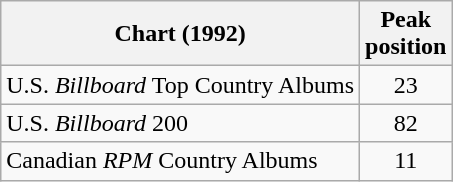<table class="wikitable">
<tr>
<th>Chart (1992)</th>
<th>Peak<br>position</th>
</tr>
<tr>
<td>U.S. <em>Billboard</em> Top Country Albums</td>
<td align="center">23</td>
</tr>
<tr>
<td>U.S. <em>Billboard</em> 200</td>
<td align="center">82</td>
</tr>
<tr>
<td>Canadian <em>RPM</em> Country Albums</td>
<td align="center">11</td>
</tr>
</table>
